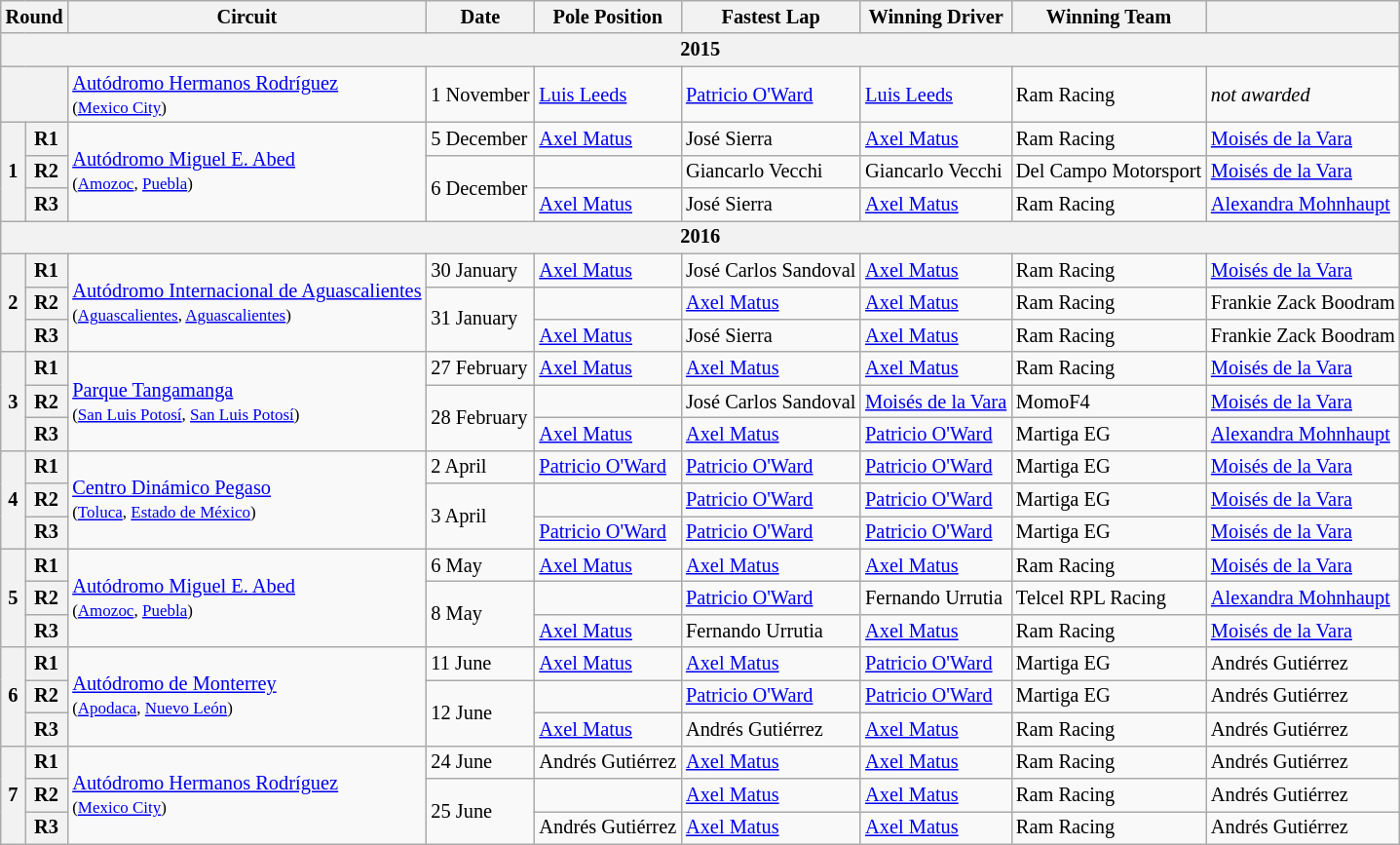<table class="wikitable" style="font-size: 85%">
<tr>
<th colspan=2>Round</th>
<th>Circuit</th>
<th>Date</th>
<th>Pole Position</th>
<th>Fastest Lap</th>
<th>Winning Driver</th>
<th>Winning Team</th>
<th></th>
</tr>
<tr>
<th colspan=9>2015</th>
</tr>
<tr>
<th colspan=2></th>
<td><a href='#'>Autódromo Hermanos Rodríguez</a><br><small>(<a href='#'>Mexico City</a>)</small></td>
<td>1 November</td>
<td> <a href='#'>Luis Leeds</a></td>
<td> <a href='#'>Patricio O'Ward</a></td>
<td> <a href='#'>Luis Leeds</a></td>
<td> Ram Racing</td>
<td><em>not awarded</em></td>
</tr>
<tr>
<th rowspan=3>1</th>
<th>R1</th>
<td rowspan=3><a href='#'>Autódromo Miguel E. Abed</a><br><small>(<a href='#'>Amozoc</a>, <a href='#'>Puebla</a>)</small></td>
<td>5 December</td>
<td> <a href='#'>Axel Matus</a></td>
<td> José Sierra</td>
<td> <a href='#'>Axel Matus</a></td>
<td> Ram Racing</td>
<td> <a href='#'>Moisés de la Vara</a></td>
</tr>
<tr>
<th>R2</th>
<td rowspan=2 nowrap>6 December</td>
<td></td>
<td> Giancarlo Vecchi</td>
<td> Giancarlo Vecchi</td>
<td nowrap> Del Campo Motorsport</td>
<td nowrap> <a href='#'>Moisés de la Vara</a></td>
</tr>
<tr>
<th>R3</th>
<td> <a href='#'>Axel Matus</a></td>
<td> José Sierra</td>
<td> <a href='#'>Axel Matus</a></td>
<td> Ram Racing</td>
<td nowrap> <a href='#'>Alexandra Mohnhaupt</a></td>
</tr>
<tr>
<th colspan=9>2016</th>
</tr>
<tr>
<th rowspan=3>2</th>
<th>R1</th>
<td rowspan=3 nowrap><a href='#'>Autódromo Internacional de Aguascalientes</a><br><small>(<a href='#'>Aguascalientes</a>, <a href='#'>Aguascalientes</a>)</small></td>
<td>30 January</td>
<td> <a href='#'>Axel Matus</a></td>
<td nowrap> José Carlos Sandoval</td>
<td> <a href='#'>Axel Matus</a></td>
<td> Ram Racing</td>
<td> <a href='#'>Moisés de la Vara</a></td>
</tr>
<tr>
<th>R2</th>
<td rowspan=2>31 January</td>
<td></td>
<td> <a href='#'>Axel Matus</a></td>
<td> <a href='#'>Axel Matus</a></td>
<td> Ram Racing</td>
<td nowrap> Frankie Zack Boodram</td>
</tr>
<tr>
<th>R3</th>
<td> <a href='#'>Axel Matus</a></td>
<td> José Sierra</td>
<td> <a href='#'>Axel Matus</a></td>
<td> Ram Racing</td>
<td> Frankie Zack Boodram</td>
</tr>
<tr>
<th rowspan=3>3</th>
<th>R1</th>
<td rowspan=3><a href='#'>Parque Tangamanga</a><br><small>(<a href='#'>San Luis Potosí</a>, <a href='#'>San Luis Potosí</a>)</small></td>
<td>27 February</td>
<td> <a href='#'>Axel Matus</a></td>
<td> <a href='#'>Axel Matus</a></td>
<td> <a href='#'>Axel Matus</a></td>
<td> Ram Racing</td>
<td> <a href='#'>Moisés de la Vara</a></td>
</tr>
<tr>
<th>R2</th>
<td rowspan=2>28 February</td>
<td></td>
<td nowrap> José Carlos Sandoval</td>
<td nowrap> <a href='#'>Moisés de la Vara</a></td>
<td> MomoF4</td>
<td> <a href='#'>Moisés de la Vara</a></td>
</tr>
<tr>
<th>R3</th>
<td> <a href='#'>Axel Matus</a></td>
<td> <a href='#'>Axel Matus</a></td>
<td> <a href='#'>Patricio O'Ward</a></td>
<td> Martiga EG</td>
<td> <a href='#'>Alexandra Mohnhaupt</a></td>
</tr>
<tr>
<th rowspan=3>4</th>
<th>R1</th>
<td rowspan=3><a href='#'>Centro Dinámico Pegaso</a><br><small>(<a href='#'>Toluca</a>, <a href='#'>Estado de México</a>)</small></td>
<td>2 April</td>
<td> <a href='#'>Patricio O'Ward</a></td>
<td> <a href='#'>Patricio O'Ward</a></td>
<td> <a href='#'>Patricio O'Ward</a></td>
<td> Martiga EG</td>
<td> <a href='#'>Moisés de la Vara</a></td>
</tr>
<tr>
<th>R2</th>
<td rowspan=2>3 April</td>
<td></td>
<td> <a href='#'>Patricio O'Ward</a></td>
<td> <a href='#'>Patricio O'Ward</a></td>
<td> Martiga EG</td>
<td> <a href='#'>Moisés de la Vara</a></td>
</tr>
<tr>
<th>R3</th>
<td nowrap> <a href='#'>Patricio O'Ward</a></td>
<td nowrap> <a href='#'>Patricio O'Ward</a></td>
<td nowrap> <a href='#'>Patricio O'Ward</a></td>
<td> Martiga EG</td>
<td> <a href='#'>Moisés de la Vara</a></td>
</tr>
<tr>
<th rowspan=3>5</th>
<th>R1</th>
<td rowspan=3><a href='#'>Autódromo Miguel E. Abed</a><br><small>(<a href='#'>Amozoc</a>, <a href='#'>Puebla</a>)</small></td>
<td>6 May</td>
<td> <a href='#'>Axel Matus</a></td>
<td> <a href='#'>Axel Matus</a></td>
<td> <a href='#'>Axel Matus</a></td>
<td> Ram Racing</td>
<td> <a href='#'>Moisés de la Vara</a></td>
</tr>
<tr>
<th>R2</th>
<td rowspan=2>8 May</td>
<td></td>
<td> <a href='#'>Patricio O'Ward</a></td>
<td> Fernando Urrutia</td>
<td> Telcel RPL Racing</td>
<td> <a href='#'>Alexandra Mohnhaupt</a></td>
</tr>
<tr>
<th>R3</th>
<td> <a href='#'>Axel Matus</a></td>
<td> Fernando Urrutia</td>
<td> <a href='#'>Axel Matus</a></td>
<td> Ram Racing</td>
<td> <a href='#'>Moisés de la Vara</a></td>
</tr>
<tr>
<th rowspan=3>6</th>
<th>R1</th>
<td rowspan=3><a href='#'>Autódromo de Monterrey</a><br><small>(<a href='#'>Apodaca</a>, <a href='#'>Nuevo León</a>)</small></td>
<td>11 June</td>
<td> <a href='#'>Axel Matus</a></td>
<td> <a href='#'>Axel Matus</a></td>
<td> <a href='#'>Patricio O'Ward</a></td>
<td> Martiga EG</td>
<td> Andrés Gutiérrez</td>
</tr>
<tr>
<th>R2</th>
<td rowspan=2>12 June</td>
<td></td>
<td> <a href='#'>Patricio O'Ward</a></td>
<td> <a href='#'>Patricio O'Ward</a></td>
<td> Martiga EG</td>
<td> Andrés Gutiérrez</td>
</tr>
<tr>
<th>R3</th>
<td> <a href='#'>Axel Matus</a></td>
<td nowrap> Andrés Gutiérrez</td>
<td> <a href='#'>Axel Matus</a></td>
<td> Ram Racing</td>
<td> Andrés Gutiérrez</td>
</tr>
<tr>
<th rowspan=3>7</th>
<th>R1</th>
<td rowspan=3><a href='#'>Autódromo Hermanos Rodríguez</a><br><small>(<a href='#'>Mexico City</a>)</small></td>
<td>24 June</td>
<td nowrap> Andrés Gutiérrez</td>
<td> <a href='#'>Axel Matus</a></td>
<td> <a href='#'>Axel Matus</a></td>
<td> Ram Racing</td>
<td> Andrés Gutiérrez</td>
</tr>
<tr>
<th>R2</th>
<td rowspan=2>25 June</td>
<td></td>
<td> <a href='#'>Axel Matus</a></td>
<td> <a href='#'>Axel Matus</a></td>
<td> Ram Racing</td>
<td> Andrés Gutiérrez</td>
</tr>
<tr>
<th>R3</th>
<td> Andrés Gutiérrez</td>
<td> <a href='#'>Axel Matus</a></td>
<td> <a href='#'>Axel Matus</a></td>
<td> Ram Racing</td>
<td> Andrés Gutiérrez</td>
</tr>
</table>
